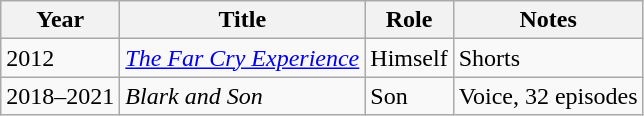<table class="wikitable">
<tr>
<th>Year</th>
<th>Title</th>
<th>Role</th>
<th>Notes</th>
</tr>
<tr>
<td>2012</td>
<td><em><a href='#'>The Far Cry Experience</a></em></td>
<td>Himself</td>
<td>Shorts</td>
</tr>
<tr>
<td>2018–2021</td>
<td><em>Blark and Son</em></td>
<td>Son</td>
<td>Voice, 32 episodes</td>
</tr>
</table>
